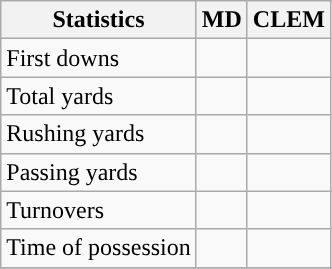<table class="wikitable">
<tr>
<th>Statistics</th>
<th>MD</th>
<th>CLEM</th>
</tr>
<tr>
<td>First downs</td>
<td></td>
<td></td>
</tr>
<tr>
<td>Total yards</td>
<td></td>
<td></td>
</tr>
<tr>
<td>Rushing yards</td>
<td></td>
<td></td>
</tr>
<tr>
<td>Passing yards</td>
<td></td>
<td></td>
</tr>
<tr>
<td>Turnovers</td>
<td></td>
<td></td>
</tr>
<tr>
<td>Time of possession</td>
<td></td>
<td></td>
</tr>
<tr>
</tr>
</table>
